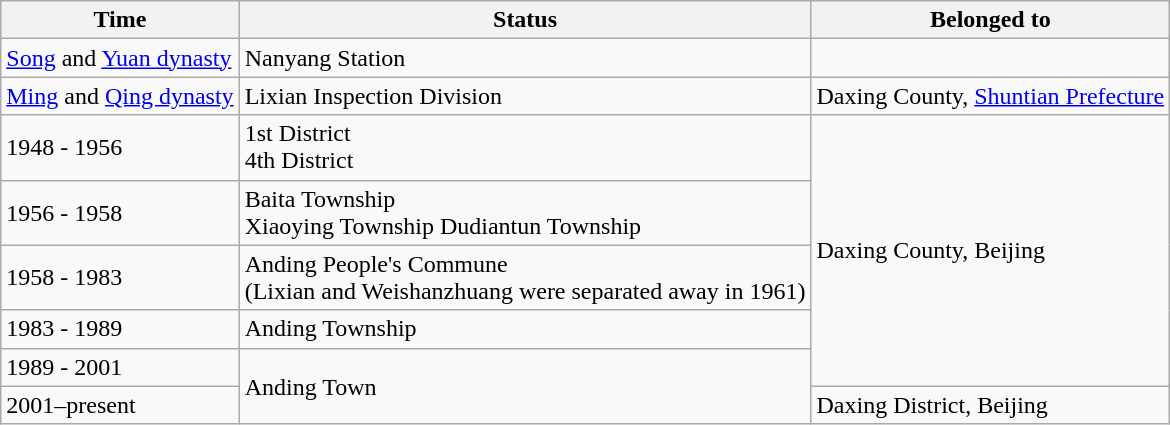<table class="wikitable">
<tr>
<th>Time</th>
<th>Status</th>
<th>Belonged to</th>
</tr>
<tr>
<td><a href='#'>Song</a> and <a href='#'>Yuan dynasty</a></td>
<td>Nanyang Station</td>
<td></td>
</tr>
<tr>
<td><a href='#'>Ming</a> and <a href='#'>Qing dynasty</a></td>
<td>Lixian Inspection Division</td>
<td>Daxing County, <a href='#'>Shuntian Prefecture</a></td>
</tr>
<tr>
<td>1948 - 1956</td>
<td>1st District<br>4th District</td>
<td rowspan="5">Daxing County, Beijing</td>
</tr>
<tr>
<td>1956 - 1958</td>
<td>Baita Township<br>Xiaoying Township
Dudiantun Township</td>
</tr>
<tr>
<td>1958 - 1983</td>
<td>Anding People's Commune<br>(Lixian and Weishanzhuang were separated away in 1961)</td>
</tr>
<tr>
<td>1983 - 1989</td>
<td>Anding Township</td>
</tr>
<tr>
<td>1989 - 2001</td>
<td rowspan="2">Anding Town</td>
</tr>
<tr>
<td>2001–present</td>
<td>Daxing District, Beijing</td>
</tr>
</table>
